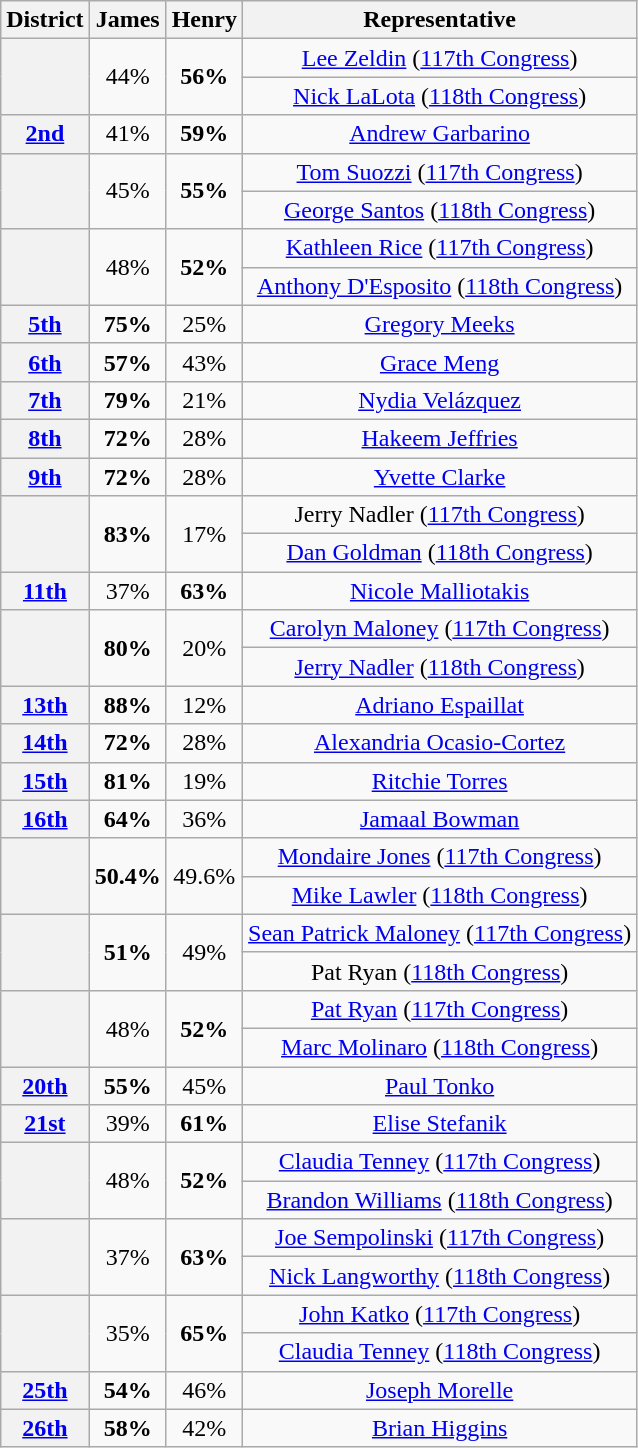<table class="wikitable sortable">
<tr>
<th>District</th>
<th>James</th>
<th>Henry</th>
<th>Representative</th>
</tr>
<tr align=center>
<th rowspan=2 ></th>
<td rowspan=2>44%</td>
<td rowspan=2><strong>56%</strong></td>
<td><a href='#'>Lee Zeldin</a> (<a href='#'>117th Congress</a>)</td>
</tr>
<tr align=center>
<td><a href='#'>Nick LaLota</a> (<a href='#'>118th Congress</a>)</td>
</tr>
<tr align=center>
<th><a href='#'>2nd</a></th>
<td>41%</td>
<td><strong>59%</strong></td>
<td><a href='#'>Andrew Garbarino</a></td>
</tr>
<tr align=center>
<th rowspan=2 ></th>
<td rowspan=2>45%</td>
<td rowspan=2><strong>55%</strong></td>
<td><a href='#'>Tom Suozzi</a> (<a href='#'>117th Congress</a>)</td>
</tr>
<tr align=center>
<td><a href='#'>George Santos</a> (<a href='#'>118th Congress</a>)</td>
</tr>
<tr align=center>
<th rowspan=2 ></th>
<td rowspan=2>48%</td>
<td rowspan=2><strong>52%</strong></td>
<td><a href='#'>Kathleen Rice</a> (<a href='#'>117th Congress</a>)</td>
</tr>
<tr align=center>
<td><a href='#'>Anthony D'Esposito</a> (<a href='#'>118th Congress</a>)</td>
</tr>
<tr align=center>
<th><a href='#'>5th</a></th>
<td><strong>75%</strong></td>
<td>25%</td>
<td><a href='#'>Gregory Meeks</a></td>
</tr>
<tr align=center>
<th><a href='#'>6th</a></th>
<td><strong>57%</strong></td>
<td>43%</td>
<td><a href='#'>Grace Meng</a></td>
</tr>
<tr align=center>
<th><a href='#'>7th</a></th>
<td><strong>79%</strong></td>
<td>21%</td>
<td><a href='#'>Nydia Velázquez</a></td>
</tr>
<tr align=center>
<th><a href='#'>8th</a></th>
<td><strong>72%</strong></td>
<td>28%</td>
<td><a href='#'>Hakeem Jeffries</a></td>
</tr>
<tr align=center>
<th><a href='#'>9th</a></th>
<td><strong>72%</strong></td>
<td>28%</td>
<td><a href='#'>Yvette Clarke</a></td>
</tr>
<tr align=center>
<th rowspan=2 ></th>
<td rowspan=2><strong>83%</strong></td>
<td rowspan=2>17%</td>
<td>Jerry Nadler (<a href='#'>117th Congress</a>)</td>
</tr>
<tr align=center>
<td><a href='#'>Dan Goldman</a> (<a href='#'>118th Congress</a>)</td>
</tr>
<tr align=center>
<th><a href='#'>11th</a></th>
<td>37%</td>
<td><strong>63%</strong></td>
<td><a href='#'>Nicole Malliotakis</a></td>
</tr>
<tr align=center>
<th rowspan=2 ></th>
<td rowspan=2><strong>80%</strong></td>
<td rowspan=2>20%</td>
<td><a href='#'>Carolyn Maloney</a> (<a href='#'>117th Congress</a>)</td>
</tr>
<tr align=center>
<td><a href='#'>Jerry Nadler</a> (<a href='#'>118th Congress</a>)</td>
</tr>
<tr align=center>
<th><a href='#'>13th</a></th>
<td><strong>88%</strong></td>
<td>12%</td>
<td><a href='#'>Adriano Espaillat</a></td>
</tr>
<tr align=center>
<th><a href='#'>14th</a></th>
<td><strong>72%</strong></td>
<td>28%</td>
<td><a href='#'>Alexandria Ocasio-Cortez</a></td>
</tr>
<tr align=center>
<th><a href='#'>15th</a></th>
<td><strong>81%</strong></td>
<td>19%</td>
<td><a href='#'>Ritchie Torres</a></td>
</tr>
<tr align=center>
<th><a href='#'>16th</a></th>
<td><strong>64%</strong></td>
<td>36%</td>
<td><a href='#'>Jamaal Bowman</a></td>
</tr>
<tr align=center>
<th rowspan=2 ></th>
<td rowspan=2><strong>50.4%</strong></td>
<td rowspan=2>49.6%</td>
<td><a href='#'>Mondaire Jones</a> (<a href='#'>117th Congress</a>)</td>
</tr>
<tr align=center>
<td><a href='#'>Mike Lawler</a> (<a href='#'>118th Congress</a>)</td>
</tr>
<tr align=center>
<th rowspan=2 ></th>
<td rowspan=2><strong>51%</strong></td>
<td rowspan=2>49%</td>
<td><a href='#'>Sean Patrick Maloney</a> (<a href='#'>117th Congress</a>)</td>
</tr>
<tr align=center>
<td>Pat Ryan (<a href='#'>118th Congress</a>)</td>
</tr>
<tr align=center>
<th rowspan=2 ></th>
<td rowspan=2>48%</td>
<td rowspan=2><strong>52%</strong></td>
<td><a href='#'>Pat Ryan</a> (<a href='#'>117th Congress</a>)</td>
</tr>
<tr align=center>
<td><a href='#'>Marc Molinaro</a> (<a href='#'>118th Congress</a>)</td>
</tr>
<tr align=center>
<th><a href='#'>20th</a></th>
<td><strong>55%</strong></td>
<td>45%</td>
<td><a href='#'>Paul Tonko</a></td>
</tr>
<tr align=center>
<th><a href='#'>21st</a></th>
<td>39%</td>
<td><strong>61%</strong></td>
<td><a href='#'>Elise Stefanik</a></td>
</tr>
<tr align=center>
<th rowspan=2 ></th>
<td rowspan=2>48%</td>
<td rowspan=2><strong>52%</strong></td>
<td><a href='#'>Claudia Tenney</a> (<a href='#'>117th Congress</a>)</td>
</tr>
<tr align=center>
<td><a href='#'>Brandon Williams</a> (<a href='#'>118th Congress</a>)</td>
</tr>
<tr align=center>
<th rowspan=2 ></th>
<td rowspan=2>37%</td>
<td rowspan=2><strong>63%</strong></td>
<td><a href='#'>Joe Sempolinski</a> (<a href='#'>117th Congress</a>)</td>
</tr>
<tr align=center>
<td><a href='#'>Nick Langworthy</a> (<a href='#'>118th Congress</a>)</td>
</tr>
<tr align=center>
<th rowspan=2 ></th>
<td rowspan=2>35%</td>
<td rowspan=2><strong>65%</strong></td>
<td><a href='#'>John Katko</a> (<a href='#'>117th Congress</a>)</td>
</tr>
<tr align=center>
<td><a href='#'>Claudia Tenney</a> (<a href='#'>118th Congress</a>)</td>
</tr>
<tr align=center>
<th><a href='#'>25th</a></th>
<td><strong>54%</strong></td>
<td>46%</td>
<td><a href='#'>Joseph Morelle</a></td>
</tr>
<tr align=center>
<th><a href='#'>26th</a></th>
<td><strong>58%</strong></td>
<td>42%</td>
<td><a href='#'>Brian Higgins</a></td>
</tr>
</table>
